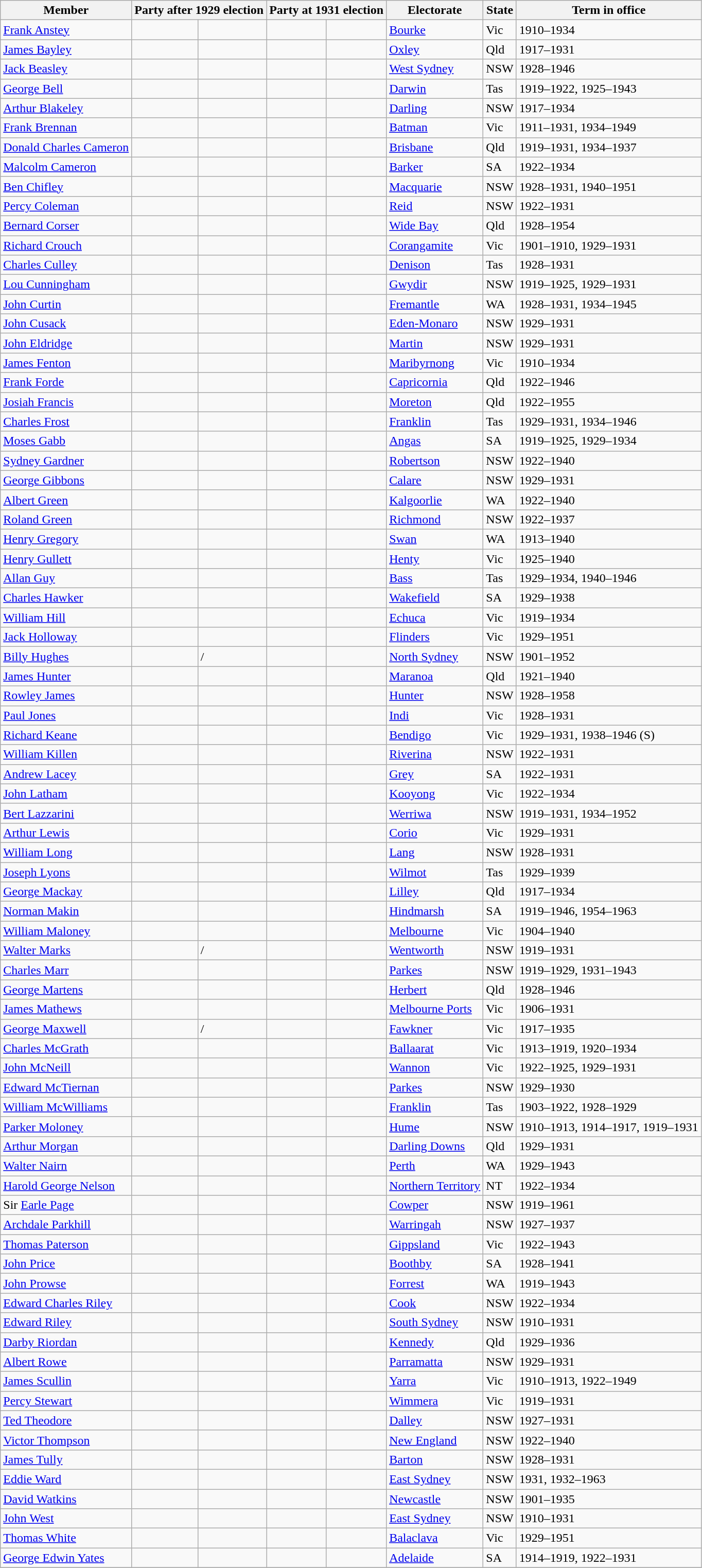<table class="wikitable sortable">
<tr>
<th>Member</th>
<th colspan=2>Party after 1929 election</th>
<th colspan=2>Party at 1931 election</th>
<th>Electorate</th>
<th>State</th>
<th>Term in office</th>
</tr>
<tr>
<td><a href='#'>Frank Anstey</a></td>
<td> </td>
<td></td>
<td> </td>
<td></td>
<td><a href='#'>Bourke</a></td>
<td>Vic</td>
<td>1910–1934</td>
</tr>
<tr>
<td><a href='#'>James Bayley</a></td>
<td> </td>
<td></td>
<td> </td>
<td></td>
<td><a href='#'>Oxley</a></td>
<td>Qld</td>
<td>1917–1931</td>
</tr>
<tr>
<td><a href='#'>Jack Beasley</a></td>
<td> </td>
<td></td>
<td> </td>
<td></td>
<td><a href='#'>West Sydney</a></td>
<td>NSW</td>
<td>1928–1946</td>
</tr>
<tr>
<td><a href='#'>George Bell</a></td>
<td> </td>
<td></td>
<td> </td>
<td></td>
<td><a href='#'>Darwin</a></td>
<td>Tas</td>
<td>1919–1922, 1925–1943</td>
</tr>
<tr>
<td><a href='#'>Arthur Blakeley</a></td>
<td> </td>
<td></td>
<td> </td>
<td></td>
<td><a href='#'>Darling</a></td>
<td>NSW</td>
<td>1917–1934</td>
</tr>
<tr>
<td><a href='#'>Frank Brennan</a></td>
<td> </td>
<td></td>
<td> </td>
<td></td>
<td><a href='#'>Batman</a></td>
<td>Vic</td>
<td>1911–1931, 1934–1949</td>
</tr>
<tr>
<td><a href='#'>Donald Charles Cameron</a></td>
<td> </td>
<td></td>
<td> </td>
<td></td>
<td><a href='#'>Brisbane</a></td>
<td>Qld</td>
<td>1919–1931, 1934–1937</td>
</tr>
<tr>
<td><a href='#'>Malcolm Cameron</a></td>
<td> </td>
<td></td>
<td> </td>
<td></td>
<td><a href='#'>Barker</a></td>
<td>SA</td>
<td>1922–1934</td>
</tr>
<tr>
<td><a href='#'>Ben Chifley</a></td>
<td> </td>
<td></td>
<td> </td>
<td></td>
<td><a href='#'>Macquarie</a></td>
<td>NSW</td>
<td>1928–1931, 1940–1951</td>
</tr>
<tr>
<td><a href='#'>Percy Coleman</a></td>
<td> </td>
<td></td>
<td> </td>
<td></td>
<td><a href='#'>Reid</a></td>
<td>NSW</td>
<td>1922–1931</td>
</tr>
<tr>
<td><a href='#'>Bernard Corser</a></td>
<td> </td>
<td></td>
<td> </td>
<td></td>
<td><a href='#'>Wide Bay</a></td>
<td>Qld</td>
<td>1928–1954</td>
</tr>
<tr>
<td><a href='#'>Richard Crouch</a></td>
<td> </td>
<td></td>
<td> </td>
<td></td>
<td><a href='#'>Corangamite</a></td>
<td>Vic</td>
<td>1901–1910, 1929–1931</td>
</tr>
<tr>
<td><a href='#'>Charles Culley</a></td>
<td> </td>
<td></td>
<td> </td>
<td></td>
<td><a href='#'>Denison</a></td>
<td>Tas</td>
<td>1928–1931</td>
</tr>
<tr>
<td><a href='#'>Lou Cunningham</a></td>
<td> </td>
<td></td>
<td> </td>
<td></td>
<td><a href='#'>Gwydir</a></td>
<td>NSW</td>
<td>1919–1925, 1929–1931</td>
</tr>
<tr>
<td><a href='#'>John Curtin</a></td>
<td> </td>
<td></td>
<td> </td>
<td></td>
<td><a href='#'>Fremantle</a></td>
<td>WA</td>
<td>1928–1931, 1934–1945</td>
</tr>
<tr>
<td><a href='#'>John Cusack</a></td>
<td> </td>
<td></td>
<td> </td>
<td></td>
<td><a href='#'>Eden-Monaro</a></td>
<td>NSW</td>
<td>1929–1931</td>
</tr>
<tr>
<td><a href='#'>John Eldridge</a></td>
<td> </td>
<td></td>
<td> </td>
<td></td>
<td><a href='#'>Martin</a></td>
<td>NSW</td>
<td>1929–1931</td>
</tr>
<tr>
<td><a href='#'>James Fenton</a></td>
<td> </td>
<td></td>
<td> </td>
<td></td>
<td><a href='#'>Maribyrnong</a></td>
<td>Vic</td>
<td>1910–1934</td>
</tr>
<tr>
<td><a href='#'>Frank Forde</a></td>
<td> </td>
<td></td>
<td> </td>
<td></td>
<td><a href='#'>Capricornia</a></td>
<td>Qld</td>
<td>1922–1946</td>
</tr>
<tr>
<td><a href='#'>Josiah Francis</a></td>
<td> </td>
<td></td>
<td> </td>
<td></td>
<td><a href='#'>Moreton</a></td>
<td>Qld</td>
<td>1922–1955</td>
</tr>
<tr>
<td><a href='#'>Charles Frost</a></td>
<td> </td>
<td> </td>
<td> </td>
<td></td>
<td><a href='#'>Franklin</a></td>
<td>Tas</td>
<td>1929–1931, 1934–1946</td>
</tr>
<tr>
<td><a href='#'>Moses Gabb</a></td>
<td> </td>
<td></td>
<td> </td>
<td></td>
<td><a href='#'>Angas</a></td>
<td>SA</td>
<td>1919–1925, 1929–1934</td>
</tr>
<tr>
<td><a href='#'>Sydney Gardner</a></td>
<td> </td>
<td></td>
<td> </td>
<td></td>
<td><a href='#'>Robertson</a></td>
<td>NSW</td>
<td>1922–1940</td>
</tr>
<tr>
<td><a href='#'>George Gibbons</a></td>
<td> </td>
<td></td>
<td> </td>
<td></td>
<td><a href='#'>Calare</a></td>
<td>NSW</td>
<td>1929–1931</td>
</tr>
<tr>
<td><a href='#'>Albert Green</a></td>
<td> </td>
<td></td>
<td> </td>
<td></td>
<td><a href='#'>Kalgoorlie</a></td>
<td>WA</td>
<td>1922–1940</td>
</tr>
<tr>
<td><a href='#'>Roland Green</a></td>
<td> </td>
<td></td>
<td> </td>
<td></td>
<td><a href='#'>Richmond</a></td>
<td>NSW</td>
<td>1922–1937</td>
</tr>
<tr>
<td><a href='#'>Henry Gregory</a></td>
<td> </td>
<td></td>
<td> </td>
<td></td>
<td><a href='#'>Swan</a></td>
<td>WA</td>
<td>1913–1940</td>
</tr>
<tr>
<td><a href='#'>Henry Gullett</a></td>
<td> </td>
<td></td>
<td> </td>
<td></td>
<td><a href='#'>Henty</a></td>
<td>Vic</td>
<td>1925–1940</td>
</tr>
<tr>
<td><a href='#'>Allan Guy</a></td>
<td> </td>
<td></td>
<td> </td>
<td></td>
<td><a href='#'>Bass</a></td>
<td>Tas</td>
<td>1929–1934, 1940–1946</td>
</tr>
<tr>
<td><a href='#'>Charles Hawker</a></td>
<td> </td>
<td></td>
<td> </td>
<td></td>
<td><a href='#'>Wakefield</a></td>
<td>SA</td>
<td>1929–1938</td>
</tr>
<tr>
<td><a href='#'>William Hill</a></td>
<td> </td>
<td></td>
<td> </td>
<td></td>
<td><a href='#'>Echuca</a></td>
<td>Vic</td>
<td>1919–1934</td>
</tr>
<tr>
<td><a href='#'>Jack Holloway</a></td>
<td> </td>
<td></td>
<td> </td>
<td></td>
<td><a href='#'>Flinders</a></td>
<td>Vic</td>
<td>1929–1951</td>
</tr>
<tr>
<td><a href='#'>Billy Hughes</a></td>
<td> </td>
<td>/</td>
<td> </td>
<td></td>
<td><a href='#'>North Sydney</a></td>
<td>NSW</td>
<td>1901–1952</td>
</tr>
<tr>
<td><a href='#'>James Hunter</a></td>
<td> </td>
<td></td>
<td> </td>
<td></td>
<td><a href='#'>Maranoa</a></td>
<td>Qld</td>
<td>1921–1940</td>
</tr>
<tr>
<td><a href='#'>Rowley James</a></td>
<td> </td>
<td></td>
<td> </td>
<td></td>
<td><a href='#'>Hunter</a></td>
<td>NSW</td>
<td>1928–1958</td>
</tr>
<tr>
<td><a href='#'>Paul Jones</a></td>
<td> </td>
<td></td>
<td> </td>
<td></td>
<td><a href='#'>Indi</a></td>
<td>Vic</td>
<td>1928–1931</td>
</tr>
<tr>
<td><a href='#'>Richard Keane</a></td>
<td> </td>
<td></td>
<td> </td>
<td></td>
<td><a href='#'>Bendigo</a></td>
<td>Vic</td>
<td>1929–1931, 1938–1946 (S)</td>
</tr>
<tr>
<td><a href='#'>William Killen</a></td>
<td> </td>
<td></td>
<td> </td>
<td></td>
<td><a href='#'>Riverina</a></td>
<td>NSW</td>
<td>1922–1931</td>
</tr>
<tr>
<td><a href='#'>Andrew Lacey</a></td>
<td> </td>
<td></td>
<td> </td>
<td></td>
<td><a href='#'>Grey</a></td>
<td>SA</td>
<td>1922–1931</td>
</tr>
<tr>
<td><a href='#'>John Latham</a></td>
<td> </td>
<td></td>
<td> </td>
<td></td>
<td><a href='#'>Kooyong</a></td>
<td>Vic</td>
<td>1922–1934</td>
</tr>
<tr>
<td><a href='#'>Bert Lazzarini</a></td>
<td> </td>
<td></td>
<td> </td>
<td></td>
<td><a href='#'>Werriwa</a></td>
<td>NSW</td>
<td>1919–1931, 1934–1952</td>
</tr>
<tr>
<td><a href='#'>Arthur Lewis</a></td>
<td> </td>
<td></td>
<td> </td>
<td></td>
<td><a href='#'>Corio</a></td>
<td>Vic</td>
<td>1929–1931</td>
</tr>
<tr>
<td><a href='#'>William Long</a></td>
<td> </td>
<td></td>
<td> </td>
<td></td>
<td><a href='#'>Lang</a></td>
<td>NSW</td>
<td>1928–1931</td>
</tr>
<tr>
<td><a href='#'>Joseph Lyons</a></td>
<td> </td>
<td></td>
<td> </td>
<td></td>
<td><a href='#'>Wilmot</a></td>
<td>Tas</td>
<td>1929–1939</td>
</tr>
<tr>
<td><a href='#'>George Mackay</a></td>
<td> </td>
<td></td>
<td> </td>
<td></td>
<td><a href='#'>Lilley</a></td>
<td>Qld</td>
<td>1917–1934</td>
</tr>
<tr>
<td><a href='#'>Norman Makin</a></td>
<td> </td>
<td></td>
<td> </td>
<td></td>
<td><a href='#'>Hindmarsh</a></td>
<td>SA</td>
<td>1919–1946, 1954–1963</td>
</tr>
<tr>
<td><a href='#'>William Maloney</a></td>
<td> </td>
<td></td>
<td> </td>
<td></td>
<td><a href='#'>Melbourne</a></td>
<td>Vic</td>
<td>1904–1940</td>
</tr>
<tr>
<td><a href='#'>Walter Marks</a></td>
<td> </td>
<td>/</td>
<td> </td>
<td></td>
<td><a href='#'>Wentworth</a></td>
<td>NSW</td>
<td>1919–1931</td>
</tr>
<tr>
<td><a href='#'>Charles Marr</a></td>
<td> </td>
<td></td>
<td> </td>
<td></td>
<td><a href='#'>Parkes</a></td>
<td>NSW</td>
<td>1919–1929, 1931–1943</td>
</tr>
<tr>
<td><a href='#'>George Martens</a></td>
<td> </td>
<td></td>
<td> </td>
<td></td>
<td><a href='#'>Herbert</a></td>
<td>Qld</td>
<td>1928–1946</td>
</tr>
<tr>
<td><a href='#'>James Mathews</a></td>
<td> </td>
<td></td>
<td> </td>
<td></td>
<td><a href='#'>Melbourne Ports</a></td>
<td>Vic</td>
<td>1906–1931</td>
</tr>
<tr>
<td><a href='#'>George Maxwell</a></td>
<td> </td>
<td>/</td>
<td> </td>
<td></td>
<td><a href='#'>Fawkner</a></td>
<td>Vic</td>
<td>1917–1935</td>
</tr>
<tr>
<td><a href='#'>Charles McGrath</a></td>
<td> </td>
<td></td>
<td> </td>
<td></td>
<td><a href='#'>Ballaarat</a></td>
<td>Vic</td>
<td>1913–1919, 1920–1934</td>
</tr>
<tr>
<td><a href='#'>John McNeill</a></td>
<td> </td>
<td></td>
<td> </td>
<td></td>
<td><a href='#'>Wannon</a></td>
<td>Vic</td>
<td>1922–1925, 1929–1931</td>
</tr>
<tr>
<td><a href='#'>Edward McTiernan</a></td>
<td> </td>
<td></td>
<td> </td>
<td> </td>
<td><a href='#'>Parkes</a></td>
<td>NSW</td>
<td>1929–1930</td>
</tr>
<tr>
<td><a href='#'>William McWilliams</a></td>
<td> </td>
<td></td>
<td> </td>
<td> </td>
<td><a href='#'>Franklin</a></td>
<td>Tas</td>
<td>1903–1922, 1928–1929</td>
</tr>
<tr>
<td><a href='#'>Parker Moloney</a></td>
<td> </td>
<td></td>
<td> </td>
<td></td>
<td><a href='#'>Hume</a></td>
<td>NSW</td>
<td>1910–1913, 1914–1917, 1919–1931</td>
</tr>
<tr>
<td><a href='#'>Arthur Morgan</a></td>
<td> </td>
<td></td>
<td> </td>
<td></td>
<td><a href='#'>Darling Downs</a></td>
<td>Qld</td>
<td>1929–1931</td>
</tr>
<tr>
<td><a href='#'>Walter Nairn</a></td>
<td> </td>
<td></td>
<td> </td>
<td></td>
<td><a href='#'>Perth</a></td>
<td>WA</td>
<td>1929–1943</td>
</tr>
<tr>
<td><a href='#'>Harold George Nelson</a></td>
<td> </td>
<td></td>
<td> </td>
<td></td>
<td><a href='#'>Northern Territory</a></td>
<td>NT</td>
<td>1922–1934</td>
</tr>
<tr>
<td>Sir <a href='#'>Earle Page</a></td>
<td> </td>
<td></td>
<td> </td>
<td></td>
<td><a href='#'>Cowper</a></td>
<td>NSW</td>
<td>1919–1961</td>
</tr>
<tr>
<td><a href='#'>Archdale Parkhill</a></td>
<td> </td>
<td></td>
<td> </td>
<td></td>
<td><a href='#'>Warringah</a></td>
<td>NSW</td>
<td>1927–1937</td>
</tr>
<tr>
<td><a href='#'>Thomas Paterson</a></td>
<td> </td>
<td></td>
<td> </td>
<td></td>
<td><a href='#'>Gippsland</a></td>
<td>Vic</td>
<td>1922–1943</td>
</tr>
<tr>
<td><a href='#'>John Price</a></td>
<td> </td>
<td></td>
<td> </td>
<td></td>
<td><a href='#'>Boothby</a></td>
<td>SA</td>
<td>1928–1941</td>
</tr>
<tr>
<td><a href='#'>John Prowse</a></td>
<td> </td>
<td></td>
<td> </td>
<td></td>
<td><a href='#'>Forrest</a></td>
<td>WA</td>
<td>1919–1943</td>
</tr>
<tr>
<td><a href='#'>Edward Charles Riley</a></td>
<td> </td>
<td></td>
<td> </td>
<td></td>
<td><a href='#'>Cook</a></td>
<td>NSW</td>
<td>1922–1934</td>
</tr>
<tr>
<td><a href='#'>Edward Riley</a></td>
<td> </td>
<td></td>
<td> </td>
<td></td>
<td><a href='#'>South Sydney</a></td>
<td>NSW</td>
<td>1910–1931</td>
</tr>
<tr>
<td><a href='#'>Darby Riordan</a></td>
<td> </td>
<td></td>
<td> </td>
<td></td>
<td><a href='#'>Kennedy</a></td>
<td>Qld</td>
<td>1929–1936</td>
</tr>
<tr>
<td><a href='#'>Albert Rowe</a></td>
<td> </td>
<td></td>
<td> </td>
<td></td>
<td><a href='#'>Parramatta</a></td>
<td>NSW</td>
<td>1929–1931</td>
</tr>
<tr>
<td><a href='#'>James Scullin</a></td>
<td> </td>
<td></td>
<td> </td>
<td></td>
<td><a href='#'>Yarra</a></td>
<td>Vic</td>
<td>1910–1913, 1922–1949</td>
</tr>
<tr>
<td><a href='#'>Percy Stewart</a></td>
<td> </td>
<td></td>
<td> </td>
<td></td>
<td><a href='#'>Wimmera</a></td>
<td>Vic</td>
<td>1919–1931</td>
</tr>
<tr>
<td><a href='#'>Ted Theodore</a></td>
<td> </td>
<td></td>
<td> </td>
<td></td>
<td><a href='#'>Dalley</a></td>
<td>NSW</td>
<td>1927–1931</td>
</tr>
<tr>
<td><a href='#'>Victor Thompson</a></td>
<td> </td>
<td></td>
<td> </td>
<td></td>
<td><a href='#'>New England</a></td>
<td>NSW</td>
<td>1922–1940</td>
</tr>
<tr>
<td><a href='#'>James Tully</a></td>
<td> </td>
<td></td>
<td> </td>
<td></td>
<td><a href='#'>Barton</a></td>
<td>NSW</td>
<td>1928–1931</td>
</tr>
<tr>
<td><a href='#'>Eddie Ward</a></td>
<td> </td>
<td> </td>
<td> </td>
<td></td>
<td><a href='#'>East Sydney</a></td>
<td>NSW</td>
<td>1931, 1932–1963</td>
</tr>
<tr>
<td><a href='#'>David Watkins</a></td>
<td> </td>
<td></td>
<td> </td>
<td></td>
<td><a href='#'>Newcastle</a></td>
<td>NSW</td>
<td>1901–1935</td>
</tr>
<tr>
<td><a href='#'>John West</a></td>
<td> </td>
<td></td>
<td> </td>
<td> </td>
<td><a href='#'>East Sydney</a></td>
<td>NSW</td>
<td>1910–1931</td>
</tr>
<tr>
<td><a href='#'>Thomas White</a></td>
<td> </td>
<td></td>
<td> </td>
<td></td>
<td><a href='#'>Balaclava</a></td>
<td>Vic</td>
<td>1929–1951</td>
</tr>
<tr>
<td><a href='#'>George Edwin Yates</a></td>
<td> </td>
<td></td>
<td> </td>
<td></td>
<td><a href='#'>Adelaide</a></td>
<td>SA</td>
<td>1914–1919, 1922–1931</td>
</tr>
<tr>
</tr>
</table>
